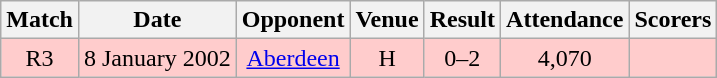<table class="wikitable" style="font-size:100%; text-align:center">
<tr>
<th>Match</th>
<th>Date</th>
<th>Opponent</th>
<th>Venue</th>
<th>Result</th>
<th>Attendance</th>
<th>Scorers</th>
</tr>
<tr style="background: #FFCCCC;">
<td>R3</td>
<td>8 January 2002</td>
<td><a href='#'>Aberdeen</a></td>
<td>H</td>
<td>0–2</td>
<td>4,070</td>
<td></td>
</tr>
</table>
